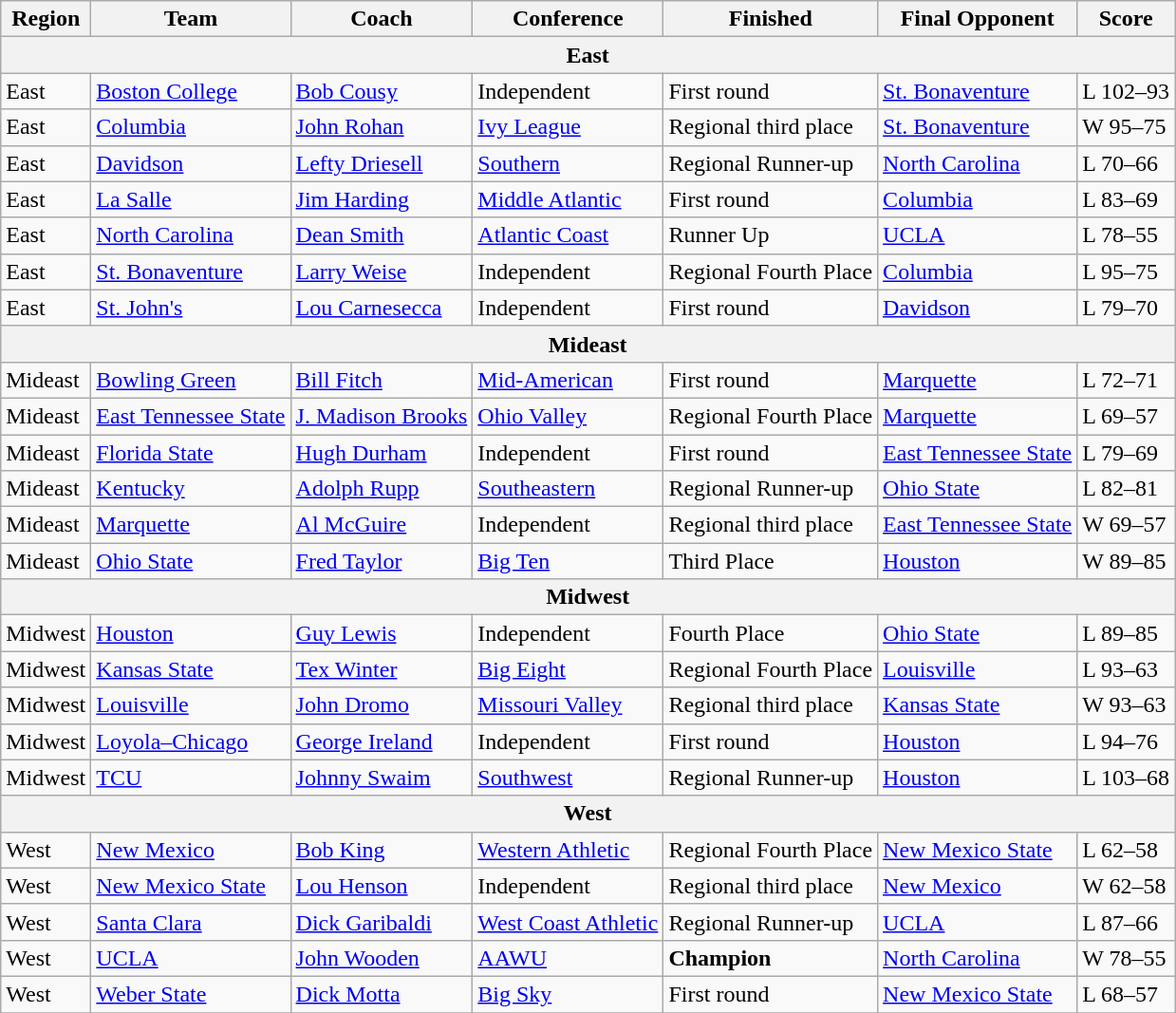<table class=wikitable>
<tr>
<th>Region</th>
<th>Team</th>
<th>Coach</th>
<th>Conference</th>
<th>Finished</th>
<th>Final Opponent</th>
<th>Score</th>
</tr>
<tr>
<th colspan=7>East</th>
</tr>
<tr>
<td>East</td>
<td><a href='#'>Boston College</a></td>
<td><a href='#'>Bob Cousy</a></td>
<td>Independent</td>
<td>First round</td>
<td><a href='#'>St. Bonaventure</a></td>
<td>L 102–93</td>
</tr>
<tr>
<td>East</td>
<td><a href='#'>Columbia</a></td>
<td><a href='#'>John Rohan</a></td>
<td><a href='#'>Ivy League</a></td>
<td>Regional third place</td>
<td><a href='#'>St. Bonaventure</a></td>
<td>W 95–75</td>
</tr>
<tr>
<td>East</td>
<td><a href='#'>Davidson</a></td>
<td><a href='#'>Lefty Driesell</a></td>
<td><a href='#'>Southern</a></td>
<td>Regional Runner-up</td>
<td><a href='#'>North Carolina</a></td>
<td>L 70–66</td>
</tr>
<tr>
<td>East</td>
<td><a href='#'>La Salle</a></td>
<td><a href='#'>Jim Harding</a></td>
<td><a href='#'>Middle Atlantic</a></td>
<td>First round</td>
<td><a href='#'>Columbia</a></td>
<td>L 83–69</td>
</tr>
<tr>
<td>East</td>
<td><a href='#'>North Carolina</a></td>
<td><a href='#'>Dean Smith</a></td>
<td><a href='#'>Atlantic Coast</a></td>
<td>Runner Up</td>
<td><a href='#'>UCLA</a></td>
<td>L 78–55</td>
</tr>
<tr>
<td>East</td>
<td><a href='#'>St. Bonaventure</a></td>
<td><a href='#'>Larry Weise</a></td>
<td>Independent</td>
<td>Regional Fourth Place</td>
<td><a href='#'>Columbia</a></td>
<td>L 95–75</td>
</tr>
<tr>
<td>East</td>
<td><a href='#'>St. John's</a></td>
<td><a href='#'>Lou Carnesecca</a></td>
<td>Independent</td>
<td>First round</td>
<td><a href='#'>Davidson</a></td>
<td>L 79–70</td>
</tr>
<tr>
<th colspan=7>Mideast</th>
</tr>
<tr>
<td>Mideast</td>
<td><a href='#'>Bowling Green</a></td>
<td><a href='#'>Bill Fitch</a></td>
<td><a href='#'>Mid-American</a></td>
<td>First round</td>
<td><a href='#'>Marquette</a></td>
<td>L 72–71</td>
</tr>
<tr>
<td>Mideast</td>
<td><a href='#'>East Tennessee State</a></td>
<td><a href='#'>J. Madison Brooks</a></td>
<td><a href='#'>Ohio Valley</a></td>
<td>Regional Fourth Place</td>
<td><a href='#'>Marquette</a></td>
<td>L 69–57</td>
</tr>
<tr>
<td>Mideast</td>
<td><a href='#'>Florida State</a></td>
<td><a href='#'>Hugh Durham</a></td>
<td>Independent</td>
<td>First round</td>
<td><a href='#'>East Tennessee State</a></td>
<td>L 79–69</td>
</tr>
<tr>
<td>Mideast</td>
<td><a href='#'>Kentucky</a></td>
<td><a href='#'>Adolph Rupp</a></td>
<td><a href='#'>Southeastern</a></td>
<td>Regional Runner-up</td>
<td><a href='#'>Ohio State</a></td>
<td>L 82–81</td>
</tr>
<tr>
<td>Mideast</td>
<td><a href='#'>Marquette</a></td>
<td><a href='#'>Al McGuire</a></td>
<td>Independent</td>
<td>Regional third place</td>
<td><a href='#'>East Tennessee State</a></td>
<td>W 69–57</td>
</tr>
<tr>
<td>Mideast</td>
<td><a href='#'>Ohio State</a></td>
<td><a href='#'>Fred Taylor</a></td>
<td><a href='#'>Big Ten</a></td>
<td>Third Place</td>
<td><a href='#'>Houston</a></td>
<td>W 89–85</td>
</tr>
<tr>
<th colspan=7>Midwest</th>
</tr>
<tr>
<td>Midwest</td>
<td><a href='#'>Houston</a></td>
<td><a href='#'>Guy Lewis</a></td>
<td>Independent</td>
<td>Fourth Place</td>
<td><a href='#'>Ohio State</a></td>
<td>L 89–85</td>
</tr>
<tr>
<td>Midwest</td>
<td><a href='#'>Kansas State</a></td>
<td><a href='#'>Tex Winter</a></td>
<td><a href='#'>Big Eight</a></td>
<td>Regional Fourth Place</td>
<td><a href='#'>Louisville</a></td>
<td>L 93–63</td>
</tr>
<tr>
<td>Midwest</td>
<td><a href='#'>Louisville</a></td>
<td><a href='#'>John Dromo</a></td>
<td><a href='#'>Missouri Valley</a></td>
<td>Regional third place</td>
<td><a href='#'>Kansas State</a></td>
<td>W 93–63</td>
</tr>
<tr>
<td>Midwest</td>
<td><a href='#'>Loyola–Chicago</a></td>
<td><a href='#'>George Ireland</a></td>
<td>Independent</td>
<td>First round</td>
<td><a href='#'>Houston</a></td>
<td>L 94–76</td>
</tr>
<tr>
<td>Midwest</td>
<td><a href='#'>TCU</a></td>
<td><a href='#'>Johnny Swaim</a></td>
<td><a href='#'>Southwest</a></td>
<td>Regional Runner-up</td>
<td><a href='#'>Houston</a></td>
<td>L 103–68</td>
</tr>
<tr>
<th colspan=7>West</th>
</tr>
<tr>
<td>West</td>
<td><a href='#'>New Mexico</a></td>
<td><a href='#'>Bob King</a></td>
<td><a href='#'>Western Athletic</a></td>
<td>Regional Fourth Place</td>
<td><a href='#'>New Mexico State</a></td>
<td>L 62–58</td>
</tr>
<tr>
<td>West</td>
<td><a href='#'>New Mexico State</a></td>
<td><a href='#'>Lou Henson</a></td>
<td>Independent</td>
<td>Regional third place</td>
<td><a href='#'>New Mexico</a></td>
<td>W 62–58</td>
</tr>
<tr>
<td>West</td>
<td><a href='#'>Santa Clara</a></td>
<td><a href='#'>Dick Garibaldi</a></td>
<td><a href='#'>West Coast Athletic</a></td>
<td>Regional Runner-up</td>
<td><a href='#'>UCLA</a></td>
<td>L 87–66</td>
</tr>
<tr>
<td>West</td>
<td><a href='#'>UCLA</a></td>
<td><a href='#'>John Wooden</a></td>
<td><a href='#'>AAWU</a></td>
<td><strong>Champion</strong></td>
<td><a href='#'>North Carolina</a></td>
<td>W 78–55</td>
</tr>
<tr>
<td>West</td>
<td><a href='#'>Weber State</a></td>
<td><a href='#'>Dick Motta</a></td>
<td><a href='#'>Big Sky</a></td>
<td>First round</td>
<td><a href='#'>New Mexico State</a></td>
<td>L 68–57</td>
</tr>
<tr>
</tr>
</table>
